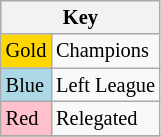<table class="wikitable" style="font-size:85%">
<tr>
<th colspan=2>Key</th>
</tr>
<tr>
<td bgcolor="gold">Gold</td>
<td>Champions</td>
</tr>
<tr>
<td bgcolor="lightblue">Blue</td>
<td>Left League</td>
</tr>
<tr>
<td bgcolor="pink">Red</td>
<td>Relegated</td>
</tr>
<tr>
</tr>
</table>
